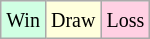<table class="wikitable">
<tr>
<td style="background:#d0ffe3;"><small>Win</small></td>
<td style="background:#ffffdd;"><small>Draw</small></td>
<td style="background:#ffd0e3;"><small>Loss</small></td>
</tr>
</table>
